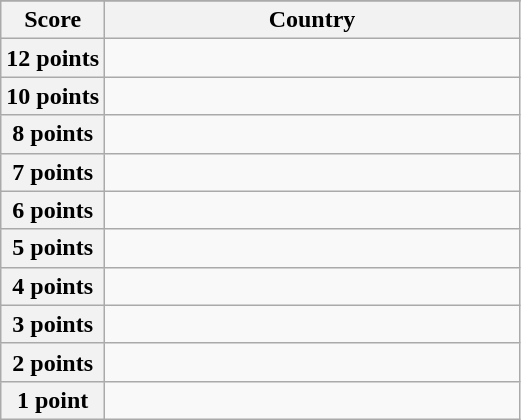<table class="wikitable">
<tr>
</tr>
<tr>
<th scope="col" width="20%">Score</th>
<th scope="col">Country</th>
</tr>
<tr>
<th scope="row">12 points</th>
<td></td>
</tr>
<tr>
<th scope="row">10 points</th>
<td></td>
</tr>
<tr>
<th scope="row">8 points</th>
<td></td>
</tr>
<tr>
<th scope="row">7 points</th>
<td></td>
</tr>
<tr>
<th scope="row">6 points</th>
<td></td>
</tr>
<tr>
<th scope="row">5 points</th>
<td></td>
</tr>
<tr>
<th scope="row">4 points</th>
<td></td>
</tr>
<tr>
<th scope="row">3 points</th>
<td></td>
</tr>
<tr>
<th scope="row">2 points</th>
<td></td>
</tr>
<tr>
<th scope="row">1 point</th>
<td></td>
</tr>
</table>
